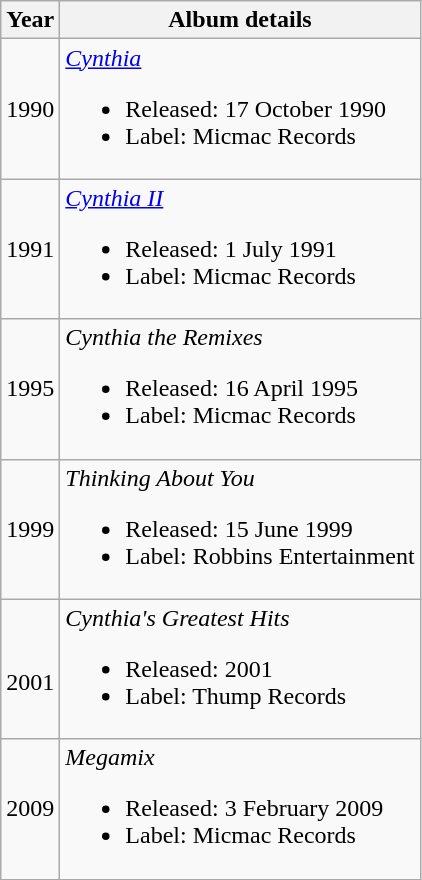<table Class = "wikitable">
<tr>
<th>Year</th>
<th>Album details</th>
</tr>
<tr>
<td style="text-align:center;">1990</td>
<td><em><a href='#'>Cynthia</a></em><br><ul><li>Released: 17 October 1990</li><li>Label: Micmac Records</li></ul></td>
</tr>
<tr Producer Mickey Garcia founder of MicMac Records produced Cynthia's first Two Albums that Included Change On Me, Endless Night and Dream Boy Dream Girl which made it to the Hot 100 Billboard Charts>
<td style="text-align:center;">1991</td>
<td><em><a href='#'>Cynthia II</a></em><br><ul><li>Released: 1 July 1991</li><li>Label: Micmac Records</li></ul></td>
</tr>
<tr>
<td style="text-align:center;">1995</td>
<td><em>Cynthia the Remixes</em><br><ul><li>Released: 16 April 1995</li><li>Label: Micmac Records</li></ul></td>
</tr>
<tr>
<td style="text-align:center;">1999</td>
<td><em>Thinking About You</em><br><ul><li>Released: 15 June 1999</li><li>Label: Robbins Entertainment</li></ul></td>
</tr>
<tr>
<td style="text-align:center;"><br>2001</td>
<td><em>Cynthia's Greatest Hits</em><br><ul><li>Released: 2001</li><li>Label: Thump Records</li></ul></td>
</tr>
<tr>
<td style="text-align:center;">2009</td>
<td><em>Megamix</em><br><ul><li>Released: 3 February 2009</li><li>Label: Micmac Records</li></ul></td>
</tr>
</table>
